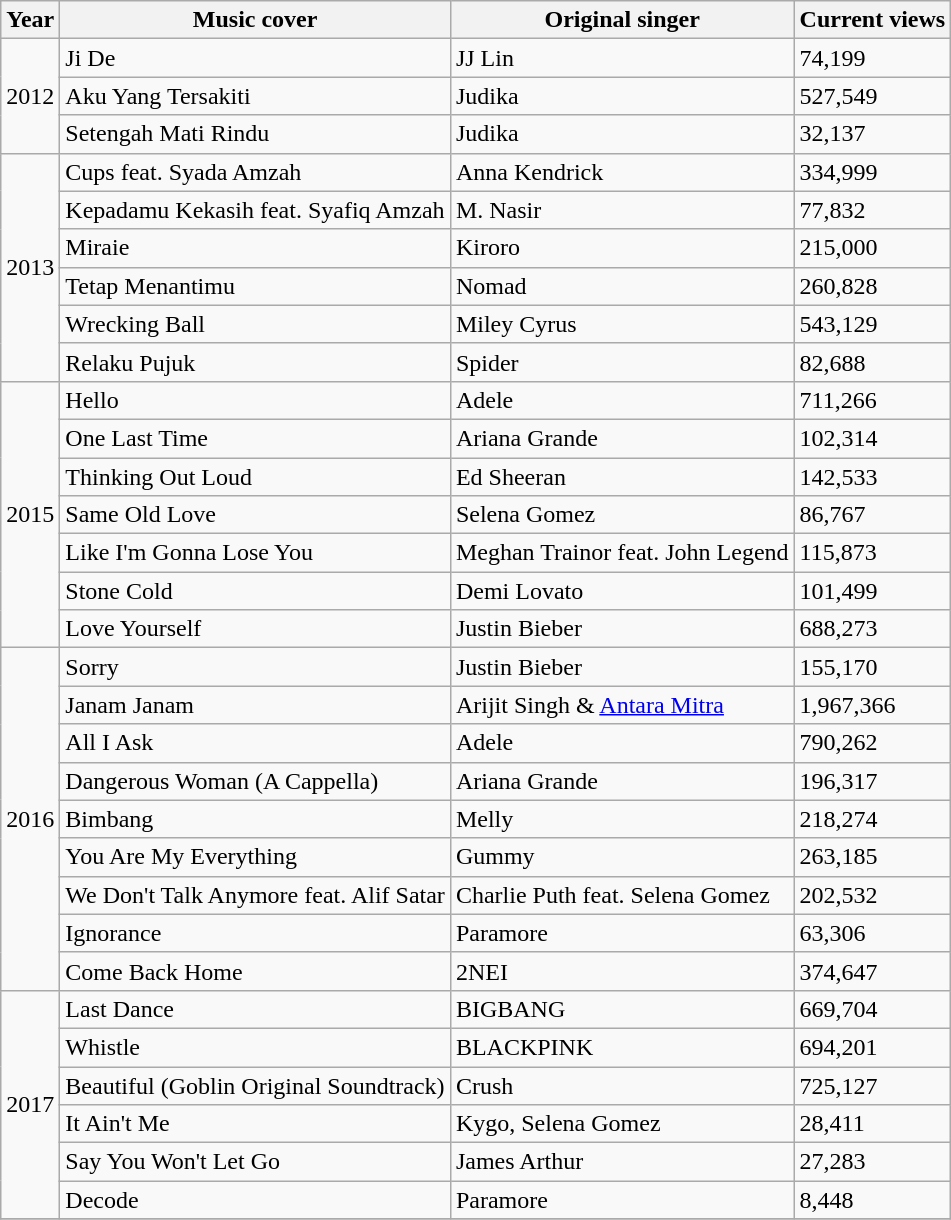<table class="wikitable">
<tr>
<th>Year</th>
<th>Music cover</th>
<th>Original singer</th>
<th>Current views</th>
</tr>
<tr>
<td rowspan=3>2012</td>
<td>Ji De</td>
<td>JJ Lin</td>
<td>74,199</td>
</tr>
<tr>
<td>Aku Yang Tersakiti</td>
<td>Judika</td>
<td>527,549</td>
</tr>
<tr>
<td>Setengah Mati Rindu</td>
<td>Judika</td>
<td>32,137</td>
</tr>
<tr>
<td rowspan=6>2013</td>
<td>Cups feat. Syada Amzah</td>
<td>Anna Kendrick</td>
<td>334,999</td>
</tr>
<tr>
<td>Kepadamu Kekasih feat. Syafiq Amzah</td>
<td>M. Nasir</td>
<td>77,832</td>
</tr>
<tr>
<td>Miraie</td>
<td>Kiroro</td>
<td>215,000</td>
</tr>
<tr>
<td>Tetap Menantimu</td>
<td>Nomad</td>
<td>260,828</td>
</tr>
<tr>
<td>Wrecking Ball</td>
<td>Miley Cyrus</td>
<td>543,129</td>
</tr>
<tr>
<td>Relaku Pujuk</td>
<td>Spider</td>
<td>82,688</td>
</tr>
<tr>
<td rowspan=7>2015</td>
<td>Hello</td>
<td>Adele</td>
<td>711,266</td>
</tr>
<tr>
<td>One Last Time</td>
<td>Ariana Grande</td>
<td>102,314</td>
</tr>
<tr>
<td>Thinking Out Loud</td>
<td>Ed Sheeran</td>
<td>142,533</td>
</tr>
<tr>
<td>Same Old Love</td>
<td>Selena Gomez</td>
<td>86,767</td>
</tr>
<tr>
<td>Like I'm Gonna Lose You</td>
<td>Meghan Trainor feat. John Legend</td>
<td>115,873</td>
</tr>
<tr>
<td>Stone Cold</td>
<td>Demi Lovato</td>
<td>101,499</td>
</tr>
<tr>
<td>Love Yourself</td>
<td>Justin Bieber</td>
<td>688,273</td>
</tr>
<tr>
<td rowspan=9>2016</td>
<td>Sorry</td>
<td>Justin Bieber</td>
<td>155,170</td>
</tr>
<tr>
<td>Janam Janam</td>
<td>Arijit Singh & <a href='#'>Antara Mitra</a></td>
<td>1,967,366</td>
</tr>
<tr>
<td>All I Ask</td>
<td>Adele</td>
<td>790,262</td>
</tr>
<tr>
<td>Dangerous Woman (A Cappella)</td>
<td>Ariana Grande</td>
<td>196,317</td>
</tr>
<tr>
<td>Bimbang</td>
<td>Melly</td>
<td>218,274</td>
</tr>
<tr>
<td>You Are My Everything</td>
<td>Gummy</td>
<td>263,185</td>
</tr>
<tr>
<td>We Don't Talk Anymore feat. Alif Satar</td>
<td>Charlie Puth feat. Selena Gomez</td>
<td>202,532</td>
</tr>
<tr>
<td>Ignorance</td>
<td>Paramore</td>
<td>63,306</td>
</tr>
<tr>
<td>Come Back Home</td>
<td>2NEI</td>
<td>374,647</td>
</tr>
<tr>
<td rowspan=6>2017</td>
<td>Last Dance</td>
<td>BIGBANG</td>
<td>669,704</td>
</tr>
<tr>
<td>Whistle</td>
<td>BLACKPINK</td>
<td>694,201</td>
</tr>
<tr>
<td>Beautiful (Goblin Original Soundtrack)</td>
<td>Crush</td>
<td>725,127</td>
</tr>
<tr>
<td>It Ain't Me</td>
<td>Kygo, Selena Gomez</td>
<td>28,411</td>
</tr>
<tr>
<td>Say You Won't Let Go</td>
<td>James Arthur</td>
<td>27,283</td>
</tr>
<tr>
<td>Decode</td>
<td>Paramore</td>
<td>8,448</td>
</tr>
<tr>
</tr>
</table>
